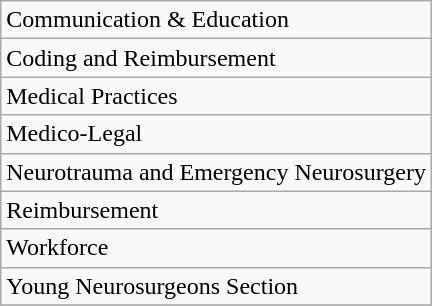<table class="wikitable">
<tr>
<td>Communication & Education</td>
</tr>
<tr>
<td>Coding and Reimbursement</td>
</tr>
<tr>
<td>Medical Practices</td>
</tr>
<tr>
<td>Medico-Legal</td>
</tr>
<tr>
<td>Neurotrauma and Emergency Neurosurgery</td>
</tr>
<tr>
<td>Reimbursement</td>
</tr>
<tr>
<td>Workforce</td>
</tr>
<tr>
<td>Young Neurosurgeons Section</td>
</tr>
<tr>
</tr>
</table>
